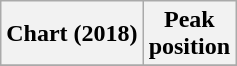<table class="wikitable sortable plainrowheaders">
<tr>
<th>Chart (2018)</th>
<th>Peak<br>position</th>
</tr>
<tr>
</tr>
</table>
